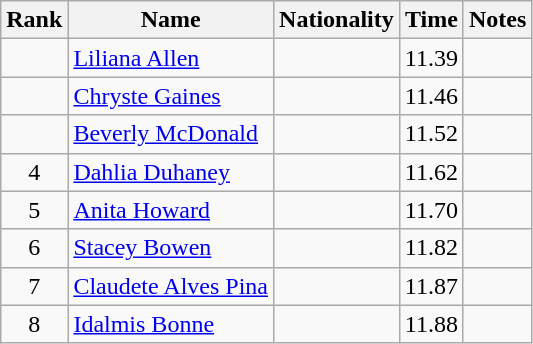<table class="wikitable sortable" style="text-align:center">
<tr>
<th>Rank</th>
<th>Name</th>
<th>Nationality</th>
<th>Time</th>
<th>Notes</th>
</tr>
<tr>
<td></td>
<td align=left><a href='#'>Liliana Allen</a></td>
<td align=left></td>
<td>11.39</td>
<td></td>
</tr>
<tr>
<td></td>
<td align=left><a href='#'>Chryste Gaines</a></td>
<td align=left></td>
<td>11.46</td>
<td></td>
</tr>
<tr>
<td></td>
<td align=left><a href='#'>Beverly McDonald</a></td>
<td align=left></td>
<td>11.52</td>
<td></td>
</tr>
<tr>
<td>4</td>
<td align=left><a href='#'>Dahlia Duhaney</a></td>
<td align=left></td>
<td>11.62</td>
<td></td>
</tr>
<tr>
<td>5</td>
<td align=left><a href='#'>Anita Howard</a></td>
<td align=left></td>
<td>11.70</td>
<td></td>
</tr>
<tr>
<td>6</td>
<td align=left><a href='#'>Stacey Bowen</a></td>
<td align=left></td>
<td>11.82</td>
<td></td>
</tr>
<tr>
<td>7</td>
<td align=left><a href='#'>Claudete Alves Pina</a></td>
<td align=left></td>
<td>11.87</td>
<td></td>
</tr>
<tr>
<td>8</td>
<td align=left><a href='#'>Idalmis Bonne</a></td>
<td align=left></td>
<td>11.88</td>
<td></td>
</tr>
</table>
